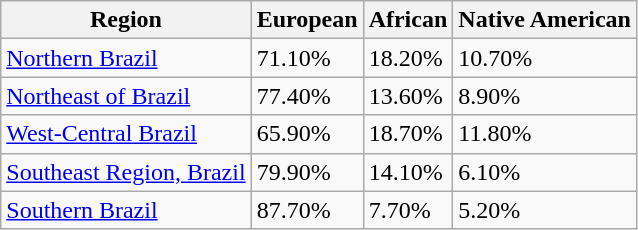<table class="wikitable" border="1">
<tr>
<th><strong>Region</strong></th>
<th><strong>European</strong></th>
<th><strong>African</strong></th>
<th><strong>Native American</strong></th>
</tr>
<tr>
<td><a href='#'>Northern Brazil</a></td>
<td>71.10%</td>
<td>18.20%</td>
<td>10.70%</td>
</tr>
<tr>
<td><a href='#'>Northeast of Brazil</a></td>
<td>77.40%</td>
<td>13.60%</td>
<td>8.90%</td>
</tr>
<tr>
<td><a href='#'>West-Central Brazil</a></td>
<td>65.90%</td>
<td>18.70%</td>
<td>11.80%</td>
</tr>
<tr>
<td><a href='#'>Southeast Region, Brazil</a></td>
<td>79.90%</td>
<td>14.10%</td>
<td>6.10%</td>
</tr>
<tr>
<td><a href='#'>Southern Brazil</a></td>
<td>87.70%</td>
<td>7.70%</td>
<td>5.20%</td>
</tr>
</table>
